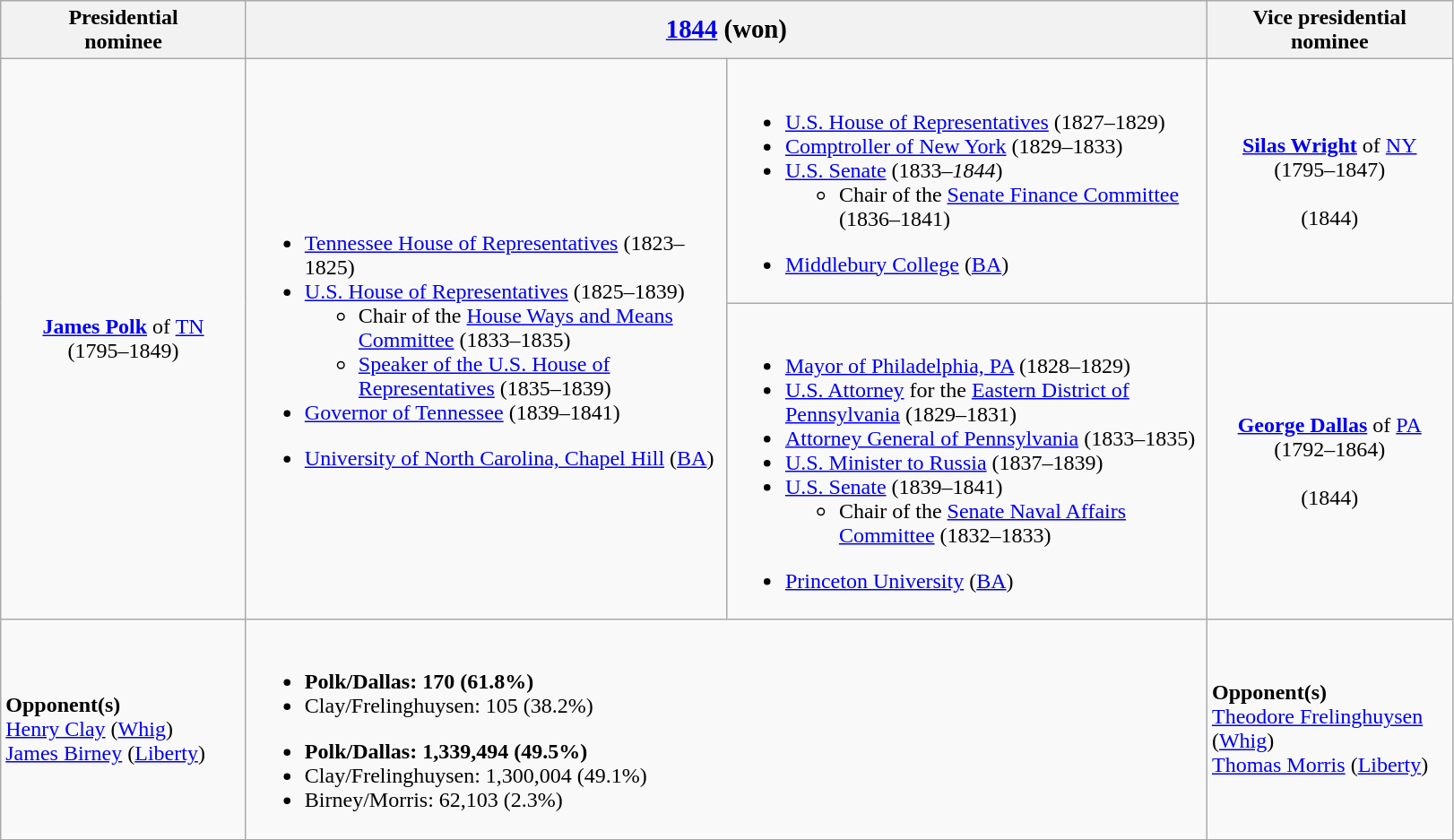<table class="wikitable">
<tr>
<th width=175>Presidential<br>nominee</th>
<th colspan=2><big><a href='#'>1844</a> (won)</big></th>
<th width=175>Vice presidential<br>nominee</th>
</tr>
<tr>
<td rowspan=2 style="text-align:center;"><strong><a href='#'>James Polk</a></strong> of <a href='#'>TN</a><br>(1795–1849)<br></td>
<td rowspan=2 width=350><br><ul><li><a href='#'>Tennessee House of Representatives</a> (1823–1825)</li><li><a href='#'>U.S. House of Representatives</a> (1825–1839)<ul><li>Chair of the <a href='#'>House Ways and Means Committee</a> (1833–1835)</li><li><a href='#'>Speaker of the U.S. House of Representatives</a> (1835–1839)</li></ul></li><li><a href='#'>Governor of Tennessee</a> (1839–1841)</li></ul><ul><li><a href='#'>University of North Carolina, Chapel Hill</a> (<a href='#'>BA</a>)</li></ul></td>
<td width=350><br><ul><li><a href='#'>U.S. House of Representatives</a> (1827–1829)</li><li><a href='#'>Comptroller of New York</a> (1829–1833)</li><li><a href='#'>U.S. Senate</a> (1833–<em>1844</em>)<ul><li>Chair of the <a href='#'>Senate Finance Committee</a> (1836–1841)</li></ul></li></ul><ul><li><a href='#'>Middlebury College</a> (<a href='#'>BA</a>)</li></ul></td>
<td style="text-align:center;"><strong><a href='#'>Silas Wright</a></strong> of <a href='#'>NY</a><br>(1795–1847)<br><br>(1844)</td>
</tr>
<tr>
<td width=350><br><ul><li><a href='#'>Mayor of Philadelphia, PA</a> (1828–1829)</li><li><a href='#'>U.S. Attorney</a> for the <a href='#'>Eastern District of Pennsylvania</a> (1829–1831)</li><li><a href='#'>Attorney General of Pennsylvania</a> (1833–1835)</li><li><a href='#'>U.S. Minister to Russia</a> (1837–1839)</li><li><a href='#'>U.S. Senate</a> (1839–1841)<ul><li>Chair of the <a href='#'>Senate Naval Affairs Committee</a> (1832–1833)</li></ul></li></ul><ul><li><a href='#'>Princeton University</a> (<a href='#'>BA</a>)</li></ul></td>
<td style="text-align:center;"><strong><a href='#'>George Dallas</a></strong> of <a href='#'>PA</a><br>(1792–1864)<br><br>(1844)</td>
</tr>
<tr>
<td><strong>Opponent(s)</strong><br><a href='#'>Henry Clay</a> (<a href='#'>Whig</a>)<br><a href='#'>James Birney</a> (<a href='#'>Liberty</a>)</td>
<td colspan=2><br><ul><li><strong>Polk/Dallas: 170 (61.8%)</strong></li><li>Clay/Frelinghuysen: 105 (38.2%)</li></ul><ul><li><strong>Polk/Dallas: 1,339,494 (49.5%)</strong></li><li>Clay/Frelinghuysen: 1,300,004 (49.1%)</li><li>Birney/Morris: 62,103 (2.3%)</li></ul></td>
<td><strong>Opponent(s)</strong><br><a href='#'>Theodore Frelinghuysen</a> (<a href='#'>Whig</a>)<br><a href='#'>Thomas Morris</a> (<a href='#'>Liberty</a>)</td>
</tr>
</table>
